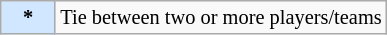<table class="wikitable plainrowheaders" style="font-size:85%">
<tr>
<th scope="row" style="text-align:center; background-color:#D0E7FF;" col width="30px">*</th>
<td>Tie between two or more players/teams</td>
</tr>
</table>
